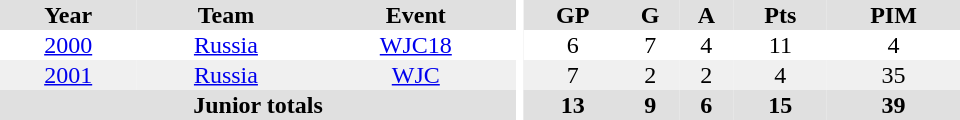<table border="0" cellpadding="1" cellspacing="0" ID="Table3" style="text-align:center; width:40em">
<tr ALIGN="center" bgcolor="#e0e0e0">
<th>Year</th>
<th>Team</th>
<th>Event</th>
<th rowspan="99" bgcolor="#ffffff"></th>
<th>GP</th>
<th>G</th>
<th>A</th>
<th>Pts</th>
<th>PIM</th>
</tr>
<tr>
<td><a href='#'>2000</a></td>
<td><a href='#'>Russia</a></td>
<td><a href='#'>WJC18</a></td>
<td>6</td>
<td>7</td>
<td>4</td>
<td>11</td>
<td>4</td>
</tr>
<tr bgcolor="#f0f0f0">
<td><a href='#'>2001</a></td>
<td><a href='#'>Russia</a></td>
<td><a href='#'>WJC</a></td>
<td>7</td>
<td>2</td>
<td>2</td>
<td>4</td>
<td>35</td>
</tr>
<tr bgcolor="#e0e0e0">
<th colspan="3">Junior totals</th>
<th>13</th>
<th>9</th>
<th>6</th>
<th>15</th>
<th>39</th>
</tr>
</table>
